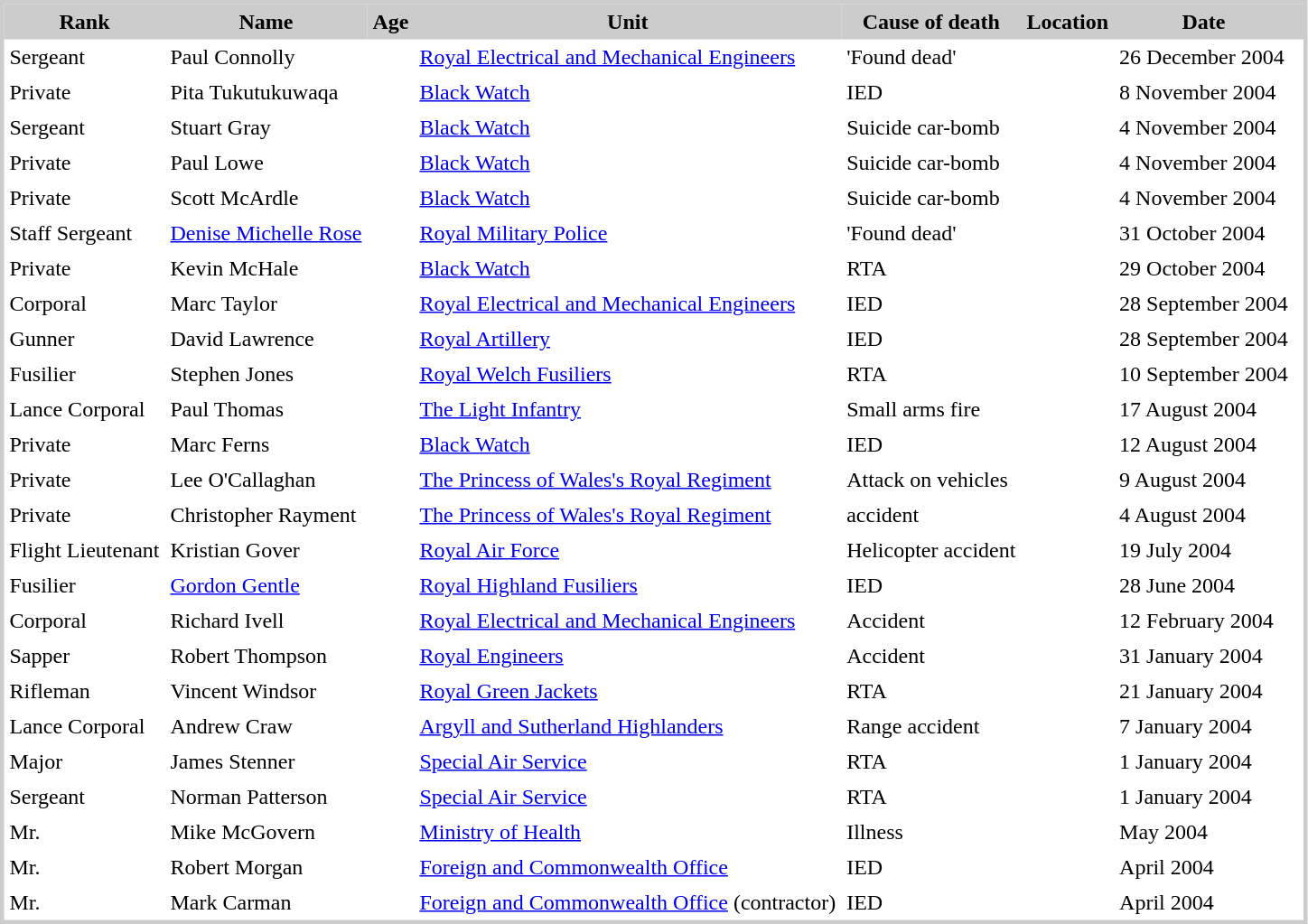<table cellpadding="4" cellspacing="0" style="border:3px solid #cccccc;">
<tr bgcolor="#cccccc">
<th>Rank</th>
<th>Name</th>
<th>Age</th>
<th>Unit</th>
<th>Cause of death</th>
<th>Location</th>
<th>Date</th>
<th></th>
</tr>
<tr>
<td>Sergeant</td>
<td>Paul Connolly</td>
<td></td>
<td><a href='#'>Royal Electrical and Mechanical Engineers</a></td>
<td>'Found dead'</td>
<td></td>
<td>26 December 2004</td>
</tr>
<tr>
<td>Private</td>
<td>Pita Tukutukuwaqa</td>
<td></td>
<td><a href='#'>Black Watch</a></td>
<td>IED</td>
<td></td>
<td>8 November 2004</td>
</tr>
<tr>
<td>Sergeant</td>
<td>Stuart Gray</td>
<td></td>
<td><a href='#'>Black Watch</a></td>
<td>Suicide car-bomb</td>
<td></td>
<td>4 November 2004</td>
</tr>
<tr>
<td>Private</td>
<td>Paul Lowe</td>
<td></td>
<td><a href='#'>Black Watch</a></td>
<td>Suicide car-bomb</td>
<td></td>
<td>4 November 2004</td>
</tr>
<tr>
<td>Private</td>
<td>Scott McArdle</td>
<td></td>
<td><a href='#'>Black Watch</a></td>
<td>Suicide car-bomb</td>
<td></td>
<td>4 November 2004</td>
</tr>
<tr>
<td>Staff Sergeant</td>
<td><a href='#'>Denise Michelle Rose</a></td>
<td></td>
<td><a href='#'>Royal Military Police</a></td>
<td>'Found dead'</td>
<td></td>
<td>31 October 2004</td>
</tr>
<tr>
<td>Private</td>
<td>Kevin McHale</td>
<td></td>
<td><a href='#'>Black Watch</a></td>
<td>RTA</td>
<td></td>
<td>29 October 2004</td>
</tr>
<tr>
<td>Corporal</td>
<td>Marc Taylor</td>
<td></td>
<td><a href='#'>Royal Electrical and Mechanical Engineers</a></td>
<td>IED</td>
<td></td>
<td>28 September 2004</td>
</tr>
<tr>
<td>Gunner</td>
<td>David Lawrence</td>
<td></td>
<td><a href='#'>Royal Artillery</a></td>
<td>IED</td>
<td></td>
<td>28 September 2004</td>
</tr>
<tr>
<td>Fusilier</td>
<td>Stephen Jones</td>
<td></td>
<td><a href='#'>Royal Welch Fusiliers</a></td>
<td>RTA</td>
<td></td>
<td>10 September 2004</td>
</tr>
<tr>
<td>Lance Corporal</td>
<td>Paul Thomas</td>
<td></td>
<td><a href='#'>The Light Infantry</a></td>
<td>Small arms fire</td>
<td></td>
<td>17 August 2004</td>
</tr>
<tr>
<td>Private</td>
<td>Marc Ferns</td>
<td></td>
<td><a href='#'>Black Watch</a></td>
<td>IED</td>
<td></td>
<td>12 August 2004</td>
</tr>
<tr>
<td>Private</td>
<td>Lee O'Callaghan</td>
<td></td>
<td><a href='#'>The Princess of Wales's Royal Regiment</a></td>
<td>Attack on vehicles</td>
<td></td>
<td>9 August 2004</td>
</tr>
<tr>
<td>Private</td>
<td>Christopher Rayment</td>
<td></td>
<td><a href='#'>The Princess of Wales's Royal Regiment</a></td>
<td>accident</td>
<td></td>
<td>4 August 2004</td>
</tr>
<tr>
<td>Flight Lieutenant</td>
<td>Kristian Gover</td>
<td></td>
<td><a href='#'>Royal Air Force</a></td>
<td>Helicopter accident</td>
<td></td>
<td>19 July 2004</td>
</tr>
<tr>
<td>Fusilier</td>
<td><a href='#'>Gordon Gentle</a></td>
<td></td>
<td><a href='#'>Royal Highland Fusiliers</a></td>
<td>IED</td>
<td></td>
<td>28 June 2004</td>
</tr>
<tr>
<td>Corporal</td>
<td>Richard Ivell</td>
<td></td>
<td><a href='#'>Royal Electrical and Mechanical Engineers</a></td>
<td>Accident</td>
<td></td>
<td>12 February 2004</td>
</tr>
<tr>
<td>Sapper</td>
<td>Robert Thompson</td>
<td></td>
<td><a href='#'>Royal Engineers</a></td>
<td>Accident</td>
<td></td>
<td>31 January 2004</td>
</tr>
<tr>
<td>Rifleman</td>
<td>Vincent Windsor</td>
<td></td>
<td><a href='#'>Royal Green Jackets</a></td>
<td>RTA</td>
<td></td>
<td>21 January 2004</td>
</tr>
<tr>
<td>Lance Corporal</td>
<td>Andrew Craw</td>
<td></td>
<td><a href='#'>Argyll and Sutherland Highlanders</a></td>
<td>Range accident</td>
<td></td>
<td>7 January 2004</td>
</tr>
<tr>
<td>Major</td>
<td>James Stenner</td>
<td></td>
<td><a href='#'>Special Air Service</a></td>
<td>RTA</td>
<td></td>
<td>1 January 2004</td>
</tr>
<tr>
<td>Sergeant</td>
<td>Norman Patterson</td>
<td></td>
<td><a href='#'>Special Air Service</a></td>
<td>RTA</td>
<td></td>
<td>1 January 2004</td>
</tr>
<tr>
<td>Mr.</td>
<td>Mike McGovern</td>
<td></td>
<td><a href='#'>Ministry of Health</a></td>
<td>Illness</td>
<td></td>
<td>May 2004</td>
</tr>
<tr>
<td>Mr.</td>
<td>Robert Morgan</td>
<td></td>
<td><a href='#'>Foreign and Commonwealth Office</a></td>
<td>IED</td>
<td></td>
<td>April 2004</td>
</tr>
<tr>
<td>Mr.</td>
<td>Mark Carman</td>
<td></td>
<td><a href='#'>Foreign and Commonwealth Office</a> (contractor)</td>
<td>IED</td>
<td></td>
<td>April 2004</td>
</tr>
</table>
